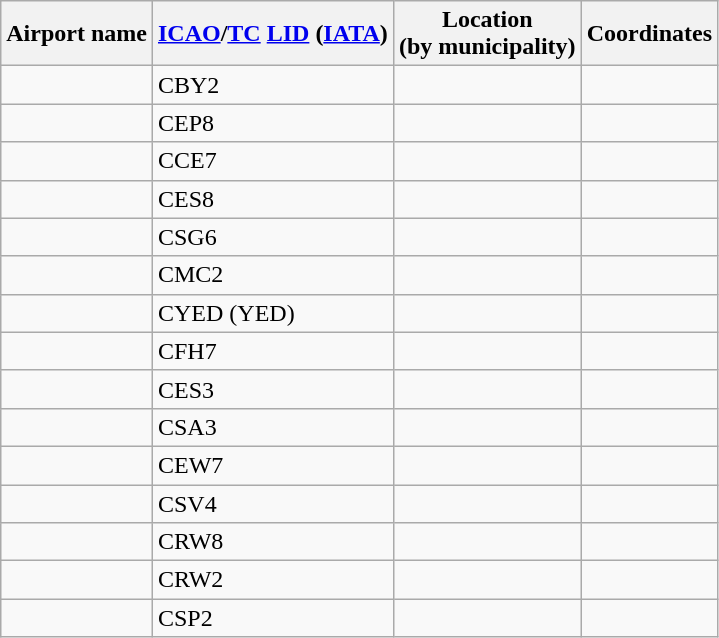<table class="wikitable sortable">
<tr>
<th>Airport name</th>
<th><a href='#'>ICAO</a>/<a href='#'>TC</a> <a href='#'>LID</a> (<a href='#'>IATA</a>)</th>
<th>Location<br>(by municipality)</th>
<th class=unsortable>Coordinates</th>
</tr>
<tr>
<td></td>
<td>CBY2</td>
<td></td>
<td></td>
</tr>
<tr>
<td></td>
<td>CEP8</td>
<td></td>
<td></td>
</tr>
<tr>
<td></td>
<td>CCE7</td>
<td></td>
<td></td>
</tr>
<tr>
<td></td>
<td>CES8</td>
<td></td>
<td></td>
</tr>
<tr>
<td></td>
<td>CSG6</td>
<td></td>
<td></td>
</tr>
<tr>
<td></td>
<td>CMC2</td>
<td></td>
<td></td>
</tr>
<tr>
<td></td>
<td>CYED (YED)</td>
<td></td>
<td></td>
</tr>
<tr>
<td></td>
<td>CFH7</td>
<td></td>
<td></td>
</tr>
<tr>
<td></td>
<td>CES3</td>
<td></td>
<td></td>
</tr>
<tr>
<td></td>
<td>CSA3</td>
<td></td>
<td></td>
</tr>
<tr>
<td></td>
<td>CEW7</td>
<td></td>
<td></td>
</tr>
<tr>
<td></td>
<td>CSV4</td>
<td></td>
<td></td>
</tr>
<tr>
<td></td>
<td>CRW8</td>
<td></td>
<td></td>
</tr>
<tr>
<td></td>
<td>CRW2</td>
<td></td>
<td></td>
</tr>
<tr>
<td></td>
<td>CSP2</td>
<td></td>
<td></td>
</tr>
</table>
